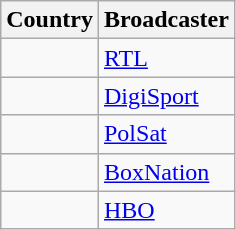<table class="wikitable">
<tr>
<th align=center>Country</th>
<th align=center>Broadcaster</th>
</tr>
<tr>
<td></td>
<td><a href='#'>RTL</a></td>
</tr>
<tr>
<td></td>
<td><a href='#'>DigiSport</a></td>
</tr>
<tr>
<td></td>
<td><a href='#'>PolSat</a></td>
</tr>
<tr>
<td></td>
<td><a href='#'>BoxNation</a></td>
</tr>
<tr>
<td></td>
<td><a href='#'>HBO</a></td>
</tr>
</table>
